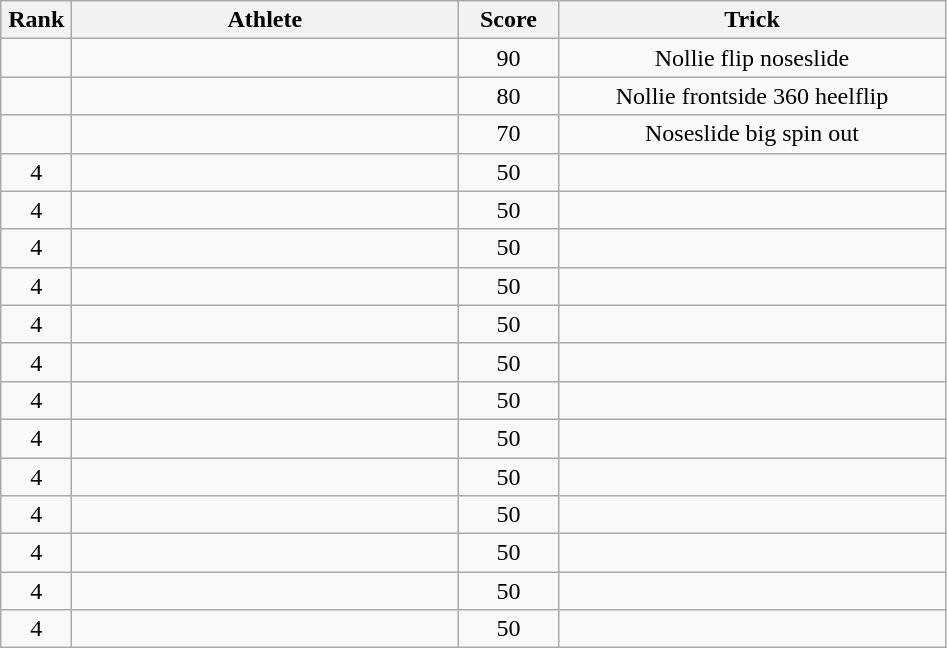<table class=wikitable style="text-align:center">
<tr>
<th width=40>Rank</th>
<th width=250>Athlete</th>
<th width=60>Score</th>
<th width=250>Trick</th>
</tr>
<tr>
<td></td>
<td align=left></td>
<td>90</td>
<td>Nollie flip noseslide</td>
</tr>
<tr>
<td></td>
<td align=left></td>
<td>80</td>
<td>Nollie frontside 360 heelflip</td>
</tr>
<tr>
<td></td>
<td align=left></td>
<td>70</td>
<td>Noseslide big spin out</td>
</tr>
<tr>
<td>4</td>
<td align=left></td>
<td>50</td>
<td></td>
</tr>
<tr>
<td>4</td>
<td align=left></td>
<td>50</td>
<td></td>
</tr>
<tr>
<td>4</td>
<td align=left></td>
<td>50</td>
<td></td>
</tr>
<tr>
<td>4</td>
<td align=left></td>
<td>50</td>
<td></td>
</tr>
<tr>
<td>4</td>
<td align=left></td>
<td>50</td>
<td></td>
</tr>
<tr>
<td>4</td>
<td align=left></td>
<td>50</td>
<td></td>
</tr>
<tr>
<td>4</td>
<td align=left></td>
<td>50</td>
<td></td>
</tr>
<tr>
<td>4</td>
<td align=left></td>
<td>50</td>
<td></td>
</tr>
<tr>
<td>4</td>
<td align=left></td>
<td>50</td>
<td></td>
</tr>
<tr>
<td>4</td>
<td align=left></td>
<td>50</td>
<td></td>
</tr>
<tr>
<td>4</td>
<td align=left></td>
<td>50</td>
<td></td>
</tr>
<tr>
<td>4</td>
<td align=left></td>
<td>50</td>
<td></td>
</tr>
<tr>
<td>4</td>
<td align=left></td>
<td>50</td>
<td></td>
</tr>
</table>
